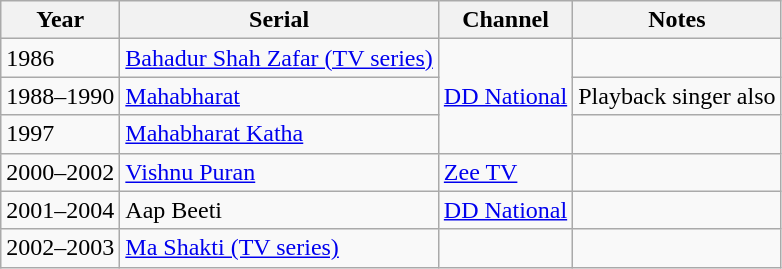<table class="wikitable sortable">
<tr>
<th>Year</th>
<th>Serial</th>
<th>Channel</th>
<th>Notes</th>
</tr>
<tr>
<td>1986</td>
<td><a href='#'>Bahadur Shah Zafar (TV series)</a></td>
<td rowspan="3"><a href='#'>DD National</a></td>
<td></td>
</tr>
<tr>
<td>1988–1990</td>
<td><a href='#'>Mahabharat</a></td>
<td>Playback singer also</td>
</tr>
<tr>
<td>1997</td>
<td><a href='#'>Mahabharat Katha</a></td>
<td></td>
</tr>
<tr>
<td>2000–2002</td>
<td><a href='#'>Vishnu Puran</a></td>
<td><a href='#'>Zee TV</a></td>
<td></td>
</tr>
<tr>
<td>2001–2004</td>
<td>Aap Beeti</td>
<td><a href='#'>DD National</a></td>
<td></td>
</tr>
<tr>
<td>2002–2003</td>
<td><a href='#'>Ma Shakti (TV series)</a></td>
<td></td>
<td></td>
</tr>
</table>
